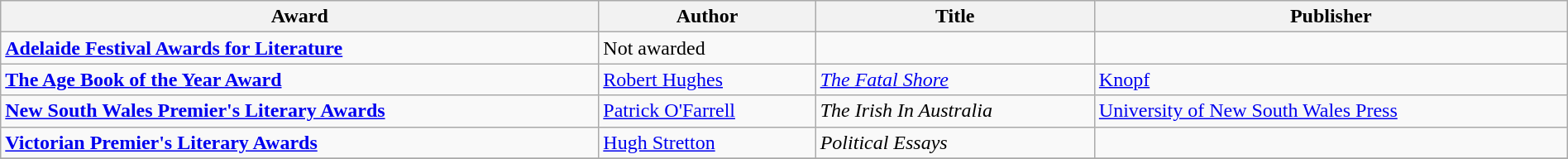<table class="wikitable" width=100%>
<tr>
<th>Award</th>
<th>Author</th>
<th>Title</th>
<th>Publisher</th>
</tr>
<tr>
<td><strong><a href='#'>Adelaide Festival Awards for Literature</a></strong></td>
<td>Not awarded</td>
<td></td>
<td></td>
</tr>
<tr>
<td><strong><a href='#'>The Age Book of the Year Award</a></strong></td>
<td><a href='#'>Robert Hughes</a></td>
<td><em><a href='#'>The Fatal Shore</a></em></td>
<td><a href='#'>Knopf</a></td>
</tr>
<tr>
<td><strong><a href='#'>New South Wales Premier's Literary Awards</a></strong></td>
<td><a href='#'>Patrick O'Farrell</a></td>
<td><em>The Irish In Australia</em></td>
<td><a href='#'>University of New South Wales Press</a></td>
</tr>
<tr>
<td><strong><a href='#'>Victorian Premier's Literary Awards</a></strong></td>
<td><a href='#'>Hugh Stretton</a></td>
<td><em>Political Essays</em></td>
<td></td>
</tr>
<tr>
</tr>
</table>
